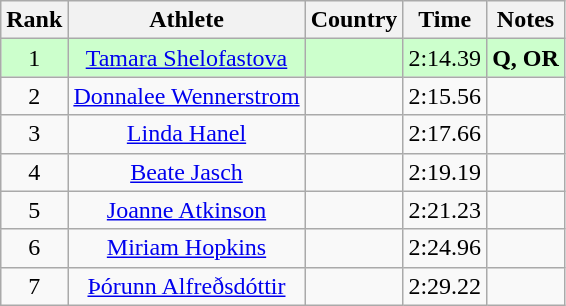<table class="wikitable sortable" style="text-align:center">
<tr>
<th>Rank</th>
<th>Athlete</th>
<th>Country</th>
<th>Time</th>
<th>Notes</th>
</tr>
<tr bgcolor=ccffcc>
<td>1</td>
<td><a href='#'>Tamara Shelofastova</a></td>
<td align=left></td>
<td>2:14.39</td>
<td><strong>Q, OR </strong></td>
</tr>
<tr>
<td>2</td>
<td><a href='#'>Donnalee Wennerstrom</a></td>
<td align=left></td>
<td>2:15.56</td>
<td><strong> </strong></td>
</tr>
<tr>
<td>3</td>
<td><a href='#'>Linda Hanel</a></td>
<td align=left></td>
<td>2:17.66</td>
<td><strong> </strong></td>
</tr>
<tr>
<td>4</td>
<td><a href='#'>Beate Jasch</a></td>
<td align=left></td>
<td>2:19.19</td>
<td><strong> </strong></td>
</tr>
<tr>
<td>5</td>
<td><a href='#'>Joanne Atkinson</a></td>
<td align=left></td>
<td>2:21.23</td>
<td><strong> </strong></td>
</tr>
<tr>
<td>6</td>
<td><a href='#'>Miriam Hopkins</a></td>
<td align=left></td>
<td>2:24.96</td>
<td><strong> </strong></td>
</tr>
<tr>
<td>7</td>
<td><a href='#'>Þórunn Alfreðsdóttir</a></td>
<td align=left></td>
<td>2:29.22</td>
<td><strong> </strong></td>
</tr>
</table>
